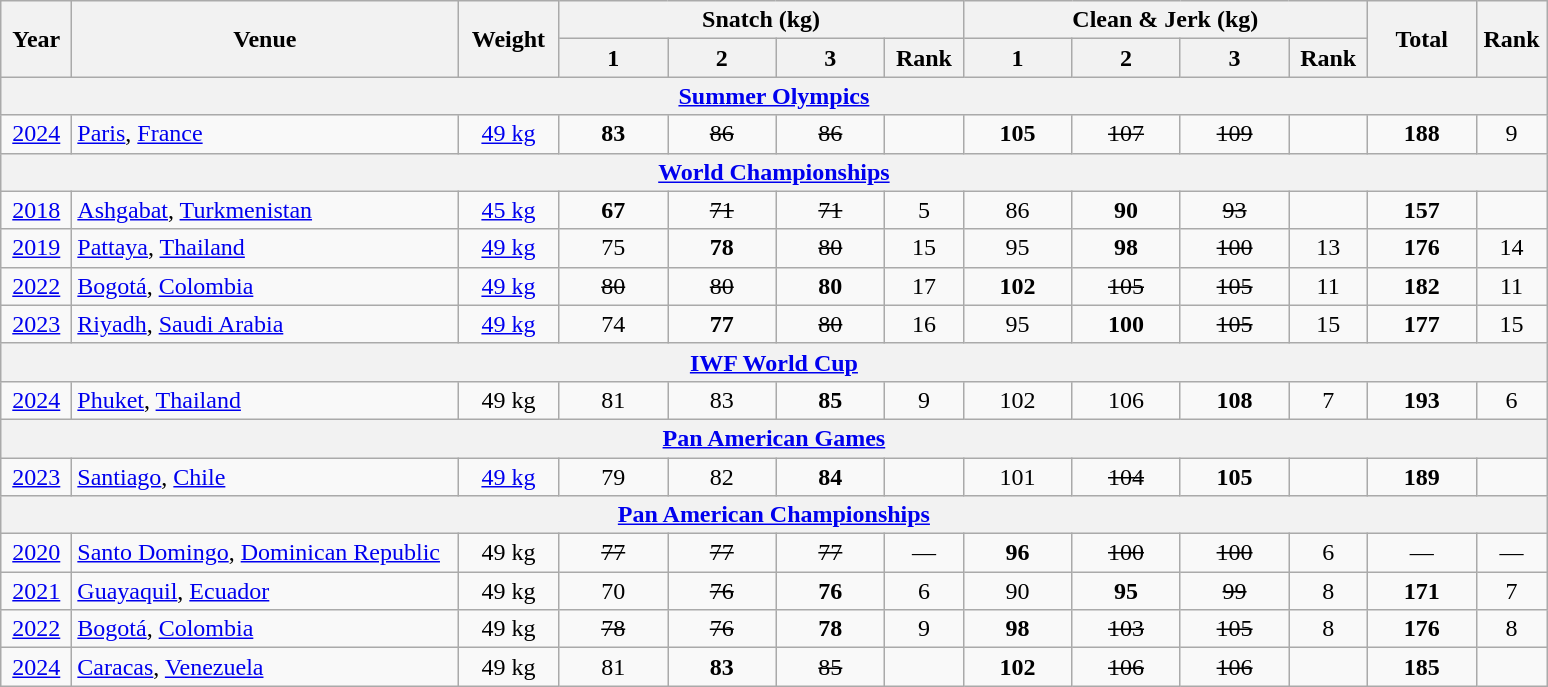<table class = "wikitable" style="text-align:center;">
<tr>
<th rowspan=2 width=40>Year</th>
<th rowspan=2 width=250>Venue</th>
<th rowspan=2 width=60>Weight</th>
<th colspan=4>Snatch (kg)</th>
<th colspan=4>Clean & Jerk (kg)</th>
<th rowspan=2 width=65>Total</th>
<th rowspan=2 width=40>Rank</th>
</tr>
<tr>
<th width=65>1</th>
<th width=65>2</th>
<th width=65>3</th>
<th width=45>Rank</th>
<th width=65>1</th>
<th width=65>2</th>
<th width=65>3</th>
<th width=45>Rank</th>
</tr>
<tr>
<th colspan=13><a href='#'>Summer Olympics</a></th>
</tr>
<tr>
<td><a href='#'>2024</a></td>
<td align=left> <a href='#'>Paris</a>, <a href='#'>France</a></td>
<td><a href='#'>49 kg</a></td>
<td><strong>83</strong></td>
<td><s>86</s></td>
<td><s>86</s></td>
<td></td>
<td><strong>105</strong></td>
<td><s>107</s></td>
<td><s>109</s></td>
<td></td>
<td><strong>188</strong></td>
<td>9</td>
</tr>
<tr>
<th colspan=13><a href='#'>World Championships</a></th>
</tr>
<tr>
<td><a href='#'>2018</a></td>
<td align=left> <a href='#'>Ashgabat</a>, <a href='#'>Turkmenistan</a></td>
<td><a href='#'>45 kg</a></td>
<td><strong>67</strong></td>
<td><s>71</s></td>
<td><s>71</s></td>
<td>5</td>
<td>86</td>
<td><strong>90</strong></td>
<td><s>93</s></td>
<td></td>
<td><strong>157</strong></td>
<td></td>
</tr>
<tr>
<td><a href='#'>2019</a></td>
<td align=left> <a href='#'>Pattaya</a>, <a href='#'>Thailand</a></td>
<td><a href='#'>49 kg</a></td>
<td>75</td>
<td><strong>78</strong></td>
<td><s>80</s></td>
<td>15</td>
<td>95</td>
<td><strong>98</strong></td>
<td><s>100</s></td>
<td>13</td>
<td><strong>176</strong></td>
<td>14</td>
</tr>
<tr>
<td><a href='#'>2022</a></td>
<td align=left> <a href='#'>Bogotá</a>, <a href='#'>Colombia</a></td>
<td><a href='#'>49 kg</a></td>
<td><s>80</s></td>
<td><s>80</s></td>
<td><strong>80</strong></td>
<td>17</td>
<td><strong>102</strong></td>
<td><s>105</s></td>
<td><s>105</s></td>
<td>11</td>
<td><strong>182</strong></td>
<td>11</td>
</tr>
<tr>
<td><a href='#'>2023</a></td>
<td align=left> <a href='#'>Riyadh</a>, <a href='#'>Saudi Arabia</a></td>
<td><a href='#'>49 kg</a></td>
<td>74</td>
<td><strong>77</strong></td>
<td><s>80</s></td>
<td>16</td>
<td>95</td>
<td><strong>100</strong></td>
<td><s>105</s></td>
<td>15</td>
<td><strong>177</strong></td>
<td>15</td>
</tr>
<tr>
<th colspan=13><a href='#'>IWF World Cup</a></th>
</tr>
<tr>
<td><a href='#'>2024</a></td>
<td align=left> <a href='#'>Phuket</a>, <a href='#'>Thailand</a></td>
<td>49 kg</td>
<td>81</td>
<td>83</td>
<td><strong>85</strong></td>
<td>9</td>
<td>102</td>
<td>106</td>
<td><strong>108</strong></td>
<td>7</td>
<td><strong>193</strong></td>
<td>6</td>
</tr>
<tr>
<th colspan=13><a href='#'>Pan American Games</a></th>
</tr>
<tr>
<td><a href='#'>2023</a></td>
<td align=left> <a href='#'>Santiago</a>, <a href='#'>Chile</a></td>
<td><a href='#'>49 kg</a></td>
<td>79</td>
<td>82</td>
<td><strong>84</strong></td>
<td></td>
<td>101</td>
<td><s>104</s></td>
<td><strong>105</strong></td>
<td></td>
<td><strong>189</strong></td>
<td></td>
</tr>
<tr>
<th colspan=13><a href='#'>Pan American Championships</a></th>
</tr>
<tr>
<td><a href='#'>2020</a></td>
<td align=left> <a href='#'>Santo Domingo</a>, <a href='#'>Dominican Republic</a></td>
<td>49 kg</td>
<td><s>77</s></td>
<td><s>77</s></td>
<td><s>77</s></td>
<td>—</td>
<td><strong>96</strong></td>
<td><s>100</s></td>
<td><s>100</s></td>
<td>6</td>
<td>—</td>
<td>—</td>
</tr>
<tr>
<td><a href='#'>2021</a></td>
<td align=left> <a href='#'>Guayaquil</a>, <a href='#'>Ecuador</a></td>
<td>49 kg</td>
<td>70</td>
<td><s>76</s></td>
<td><strong>76</strong></td>
<td>6</td>
<td>90</td>
<td><strong>95</strong></td>
<td><s>99</s></td>
<td>8</td>
<td><strong>171</strong></td>
<td>7</td>
</tr>
<tr>
<td><a href='#'>2022</a></td>
<td align=left> <a href='#'>Bogotá</a>, <a href='#'>Colombia</a></td>
<td>49 kg</td>
<td><s>78</s></td>
<td><s>76</s></td>
<td><strong>78</strong></td>
<td>9</td>
<td><strong>98</strong></td>
<td><s>103</s></td>
<td><s>105</s></td>
<td>8</td>
<td><strong>176</strong></td>
<td>8</td>
</tr>
<tr>
<td><a href='#'>2024</a></td>
<td align=left> <a href='#'>Caracas</a>, <a href='#'>Venezuela</a></td>
<td>49 kg</td>
<td>81</td>
<td><strong>83</strong></td>
<td><s>85</s></td>
<td></td>
<td><strong>102</strong></td>
<td><s>106</s></td>
<td><s>106</s></td>
<td></td>
<td><strong>185</strong></td>
<td></td>
</tr>
</table>
